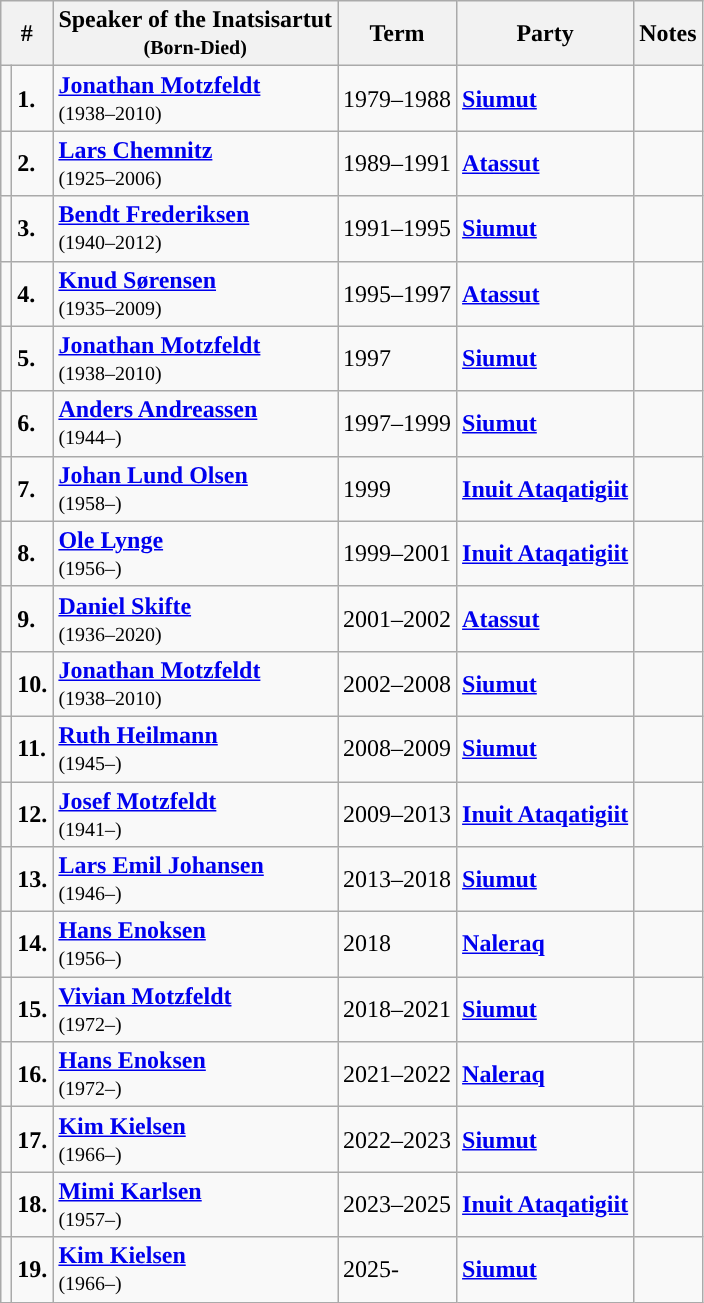<table class="wikitable sortable" text-align:center>
<tr>
<th colspan="2">#</th>
<th>Speaker of the Inatsisartut<br><small>(Born-Died)</small></th>
<th>Term</th>
<th>Party</th>
<th>Notes</th>
</tr>
<tr>
<td></td>
<td><strong>1.</strong></td>
<td><strong><a href='#'>Jonathan Motzfeldt</a></strong><br><small>(1938–2010)</small></td>
<td>1979–1988</td>
<td><strong><a href='#'>Siumut</a></strong></td>
<td></td>
</tr>
<tr>
<td></td>
<td><strong>2.</strong></td>
<td><strong><a href='#'>Lars Chemnitz</a></strong><br><small>(1925–2006)</small></td>
<td>1989–1991</td>
<td><strong><a href='#'>Atassut</a></strong></td>
<td></td>
</tr>
<tr>
<td></td>
<td><strong>3.</strong></td>
<td><strong><a href='#'>Bendt Frederiksen</a></strong><br><small>(1940–2012)</small></td>
<td>1991–1995</td>
<td><strong><a href='#'>Siumut</a></strong></td>
<td></td>
</tr>
<tr>
<td></td>
<td><strong>4.</strong></td>
<td><strong><a href='#'>Knud Sørensen</a></strong><br><small>(1935–2009)</small></td>
<td>1995–1997</td>
<td><strong><a href='#'>Atassut</a></strong></td>
<td></td>
</tr>
<tr>
<td></td>
<td><strong>5.</strong></td>
<td><strong><a href='#'>Jonathan Motzfeldt</a></strong><br><small>(1938–2010)</small></td>
<td>1997</td>
<td><strong><a href='#'>Siumut</a></strong></td>
<td></td>
</tr>
<tr>
<td></td>
<td><strong>6.</strong></td>
<td><strong><a href='#'>Anders Andreassen</a></strong><br><small>(1944–)</small></td>
<td>1997–1999</td>
<td><strong><a href='#'>Siumut</a></strong></td>
<td></td>
</tr>
<tr>
<td></td>
<td><strong>7.</strong></td>
<td><strong><a href='#'>Johan Lund Olsen</a></strong><br><small>(1958–)</small></td>
<td>1999</td>
<td><strong><a href='#'>Inuit Ataqatigiit</a></strong></td>
<td></td>
</tr>
<tr>
<td></td>
<td><strong>8.</strong></td>
<td><strong><a href='#'>Ole Lynge</a></strong><br><small>(1956–)</small></td>
<td>1999–2001</td>
<td><strong><a href='#'>Inuit Ataqatigiit</a></strong></td>
<td></td>
</tr>
<tr>
<td></td>
<td><strong>9.</strong></td>
<td><strong><a href='#'>Daniel Skifte</a></strong><br><small>(1936–2020)</small></td>
<td>2001–2002</td>
<td><strong><a href='#'>Atassut</a></strong></td>
<td></td>
</tr>
<tr>
<td></td>
<td><strong>10.</strong></td>
<td><strong><a href='#'>Jonathan Motzfeldt</a></strong><br><small>(1938–2010)</small></td>
<td>2002–2008</td>
<td><strong><a href='#'>Siumut</a></strong></td>
<td></td>
</tr>
<tr>
<td></td>
<td><strong>11.</strong></td>
<td><strong><a href='#'>Ruth Heilmann</a></strong><br><small>(1945–)</small></td>
<td>2008–2009</td>
<td><strong><a href='#'>Siumut</a></strong></td>
<td></td>
</tr>
<tr>
<td></td>
<td><strong>12.</strong></td>
<td><strong><a href='#'>Josef Motzfeldt</a></strong><br><small>(1941–)</small></td>
<td>2009–2013</td>
<td><strong><a href='#'>Inuit Ataqatigiit</a></strong></td>
<td></td>
</tr>
<tr>
<td></td>
<td><strong>13.</strong></td>
<td><strong><a href='#'>Lars Emil Johansen</a></strong><br><small>(1946–)</small></td>
<td>2013–2018</td>
<td><strong><a href='#'>Siumut</a></strong></td>
<td></td>
</tr>
<tr>
<td></td>
<td><strong>14.</strong></td>
<td><strong><a href='#'>Hans Enoksen</a></strong><br><small>(1956–)</small></td>
<td>2018</td>
<td><strong><a href='#'>Naleraq</a></strong></td>
<td></td>
</tr>
<tr>
<td></td>
<td><strong>15.</strong></td>
<td><strong><a href='#'>Vivian Motzfeldt</a></strong><br><small>(1972–)</small></td>
<td>2018–2021</td>
<td><strong><a href='#'>Siumut</a></strong></td>
<td></td>
</tr>
<tr>
<td></td>
<td><strong>16.</strong></td>
<td><strong><a href='#'>Hans Enoksen</a></strong><br><small>(1972–)</small></td>
<td>2021–2022</td>
<td><strong><a href='#'>Naleraq</a></strong></td>
</tr>
<tr>
<td></td>
<td><strong>17.</strong></td>
<td><strong><a href='#'>Kim Kielsen</a></strong><br><small>(1966–)</small></td>
<td>2022–2023</td>
<td><strong><a href='#'>Siumut</a></strong></td>
<td></td>
</tr>
<tr>
<td></td>
<td><strong>18.</strong></td>
<td><strong><a href='#'>Mimi Karlsen</a></strong><br><small>(1957–)</small></td>
<td>2023–2025</td>
<td><strong><a href='#'>Inuit Ataqatigiit</a></strong></td>
<td></td>
</tr>
<tr>
<td></td>
<td><strong>19.</strong></td>
<td><strong><a href='#'>Kim Kielsen</a></strong><br><small>(1966–)</small></td>
<td>2025-</td>
<td><strong><a href='#'>Siumut</a></strong></td>
<td></td>
</tr>
</table>
